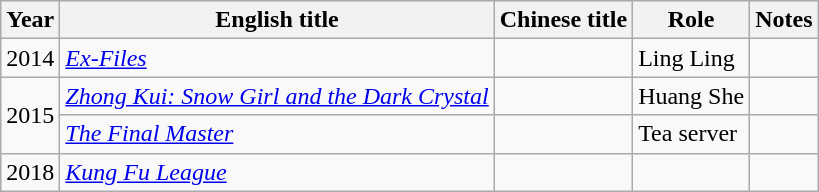<table class="wikitable">
<tr>
<th>Year</th>
<th>English title</th>
<th>Chinese title</th>
<th>Role</th>
<th>Notes</th>
</tr>
<tr>
<td>2014</td>
<td><em><a href='#'>Ex-Files</a></em></td>
<td></td>
<td>Ling Ling</td>
<td></td>
</tr>
<tr>
<td rowspan=2>2015</td>
<td><em><a href='#'>Zhong Kui: Snow Girl and the Dark Crystal</a></em></td>
<td></td>
<td>Huang She</td>
<td></td>
</tr>
<tr>
<td><em><a href='#'>The Final Master</a></em></td>
<td></td>
<td>Tea server</td>
<td></td>
</tr>
<tr>
<td>2018</td>
<td><em><a href='#'>Kung Fu League</a></em></td>
<td></td>
<td></td>
<td></td>
</tr>
</table>
